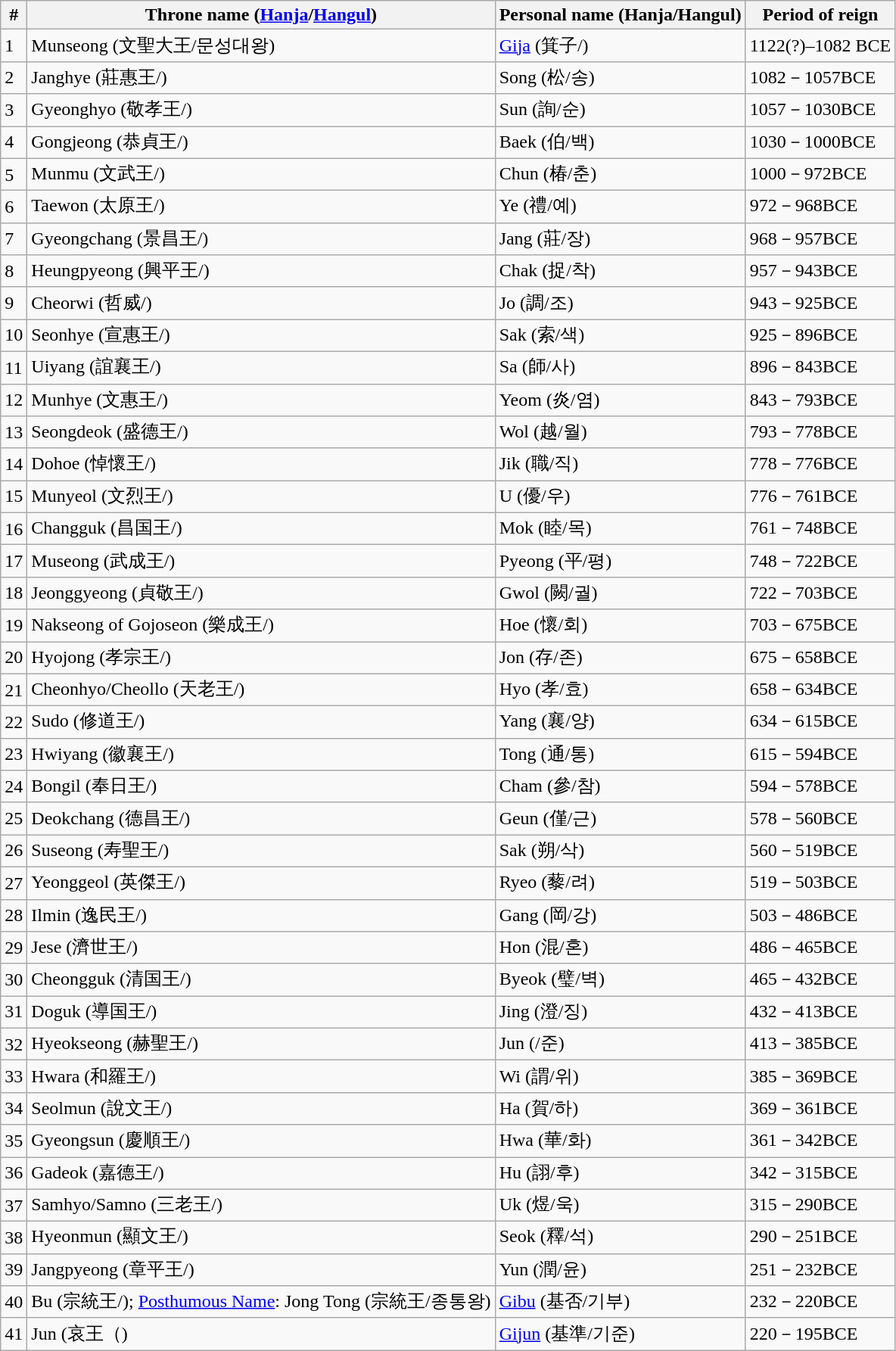<table class="wikitable" style="text-align: left;" width=%>
<tr>
<th>#</th>
<th>Throne name (<a href='#'>Hanja</a>/<a href='#'>Hangul</a>)</th>
<th>Personal name (Hanja/Hangul)</th>
<th>Period of reign</th>
</tr>
<tr style="font-size:%;">
<td>1</td>
<td>Munseong (文聖大王/문성대왕)</td>
<td><a href='#'>Gija</a> (箕子/)</td>
<td>1122(?)–1082 BCE</td>
</tr>
<tr style="font-size:%;">
<td>2</td>
<td>Janghye (莊惠王/)</td>
<td>Song (松/송)</td>
<td>1082－1057BCE</td>
</tr>
<tr style="font-size:%;">
<td>3</td>
<td>Gyeonghyo (敬孝王/)</td>
<td>Sun (詢/순)</td>
<td>1057－1030BCE</td>
</tr>
<tr style="font-size:%;">
<td>4</td>
<td>Gongjeong (恭貞王/)</td>
<td>Baek (伯/백)</td>
<td>1030－1000BCE</td>
</tr>
<tr style="font-size:%;">
<td>5</td>
<td>Munmu (文武王/)</td>
<td>Chun (椿/춘)</td>
<td>1000－972BCE</td>
</tr>
<tr style="font-size:%;">
<td>6</td>
<td>Taewon (太原王/)</td>
<td>Ye (禮/예)</td>
<td>972－968BCE</td>
</tr>
<tr style="font-size:%;">
<td>7</td>
<td>Gyeongchang (景昌王/)</td>
<td>Jang (莊/장)</td>
<td>968－957BCE</td>
</tr>
<tr style="font-size:%;">
<td>8</td>
<td>Heungpyeong (興平王/)</td>
<td>Chak (捉/착)</td>
<td>957－943BCE</td>
</tr>
<tr style="font-size:%;">
<td>9</td>
<td>Cheorwi (哲威/)</td>
<td>Jo (調/조)</td>
<td>943－925BCE</td>
</tr>
<tr style="font-size:%;">
<td>10</td>
<td>Seonhye (宣惠王/)</td>
<td>Sak (索/색)</td>
<td>925－896BCE</td>
</tr>
<tr style="font-size:%;">
<td>11</td>
<td>Uiyang (誼襄王/)</td>
<td>Sa (師/사)</td>
<td>896－843BCE</td>
</tr>
<tr style="font-size:%;">
<td>12</td>
<td>Munhye (文惠王/)</td>
<td>Yeom (炎/염)</td>
<td>843－793BCE</td>
</tr>
<tr style="font-size:%;">
<td>13</td>
<td>Seongdeok (盛德王/)</td>
<td>Wol (越/월)</td>
<td>793－778BCE</td>
</tr>
<tr style="font-size:%;">
<td>14</td>
<td>Dohoe (悼懷王/)</td>
<td>Jik (職/직)</td>
<td>778－776BCE</td>
</tr>
<tr style="font-size:%;">
<td>15</td>
<td>Munyeol (文烈王/)</td>
<td>U (優/우)</td>
<td>776－761BCE</td>
</tr>
<tr style="font-size:%;">
<td>16</td>
<td>Changguk (昌国王/)</td>
<td>Mok (睦/목)</td>
<td>761－748BCE</td>
</tr>
<tr style="font-size:%;">
<td>17</td>
<td>Museong (武成王/)</td>
<td>Pyeong (平/평)</td>
<td>748－722BCE</td>
</tr>
<tr style="font-size:%;">
<td>18</td>
<td>Jeonggyeong (貞敬王/)</td>
<td>Gwol (闕/궐)</td>
<td>722－703BCE</td>
</tr>
<tr style="font-size:%;">
<td>19</td>
<td>Nakseong of Gojoseon (樂成王/)</td>
<td>Hoe (懷/회)</td>
<td>703－675BCE</td>
</tr>
<tr style="font-size:%;">
<td>20</td>
<td>Hyojong (孝宗王/)</td>
<td>Jon (存/존)</td>
<td>675－658BCE</td>
</tr>
<tr style="font-size:%;">
<td>21</td>
<td>Cheonhyo/Cheollo (天老王/)</td>
<td>Hyo (孝/효)</td>
<td>658－634BCE</td>
</tr>
<tr style="font-size:%;">
<td>22</td>
<td>Sudo (修道王/)</td>
<td>Yang (襄/양)</td>
<td>634－615BCE</td>
</tr>
<tr style="font-size:%;">
<td>23</td>
<td>Hwiyang (徽襄王/)</td>
<td>Tong (通/통)</td>
<td>615－594BCE</td>
</tr>
<tr style="font-size:%;">
<td>24</td>
<td>Bongil (奉日王/)</td>
<td>Cham (參/참)</td>
<td>594－578BCE</td>
</tr>
<tr style="font-size:%;">
<td>25</td>
<td>Deokchang (德昌王/)</td>
<td>Geun (僅/근)</td>
<td>578－560BCE</td>
</tr>
<tr style="font-size:%;">
<td>26</td>
<td>Suseong (寿聖王/)</td>
<td>Sak (朔/삭)</td>
<td>560－519BCE</td>
</tr>
<tr style="font-size:%;">
<td>27</td>
<td>Yeonggeol (英傑王/)</td>
<td>Ryeo (藜/려)</td>
<td>519－503BCE</td>
</tr>
<tr style="font-size:%;">
<td>28</td>
<td>Ilmin (逸民王/)</td>
<td>Gang (岡/강)</td>
<td>503－486BCE</td>
</tr>
<tr style="font-size:%;">
<td>29</td>
<td>Jese (濟世王/)</td>
<td>Hon (混/혼)</td>
<td>486－465BCE</td>
</tr>
<tr style="font-size:%;">
<td>30</td>
<td>Cheongguk (清国王/)</td>
<td>Byeok (璧/벽)</td>
<td>465－432BCE</td>
</tr>
<tr style="font-size:%;">
<td>31</td>
<td>Doguk (導国王/)</td>
<td>Jing (澄/징)</td>
<td>432－413BCE</td>
</tr>
<tr style="font-size:%;">
<td>32</td>
<td>Hyeokseong (赫聖王/)</td>
<td>Jun (/준)</td>
<td>413－385BCE</td>
</tr>
<tr style="font-size:%;">
<td>33</td>
<td>Hwara (和羅王/)</td>
<td>Wi (謂/위)</td>
<td>385－369BCE</td>
</tr>
<tr style="font-size:%;">
<td>34</td>
<td>Seolmun (說文王/)</td>
<td>Ha (賀/하)</td>
<td>369－361BCE</td>
</tr>
<tr style="font-size:%;">
<td>35</td>
<td>Gyeongsun (慶順王/)</td>
<td>Hwa (華/화)</td>
<td>361－342BCE</td>
</tr>
<tr style="font-size:%;">
<td>36</td>
<td>Gadeok (嘉德王/)</td>
<td>Hu (詡/후)</td>
<td>342－315BCE</td>
</tr>
<tr style="font-size:%;">
<td>37</td>
<td>Samhyo/Samno (三老王/)</td>
<td>Uk (煜/욱)</td>
<td>315－290BCE</td>
</tr>
<tr style="font-size:%;">
<td>38</td>
<td>Hyeonmun (顯文王/)</td>
<td>Seok (釋/석)</td>
<td>290－251BCE</td>
</tr>
<tr style="font-size:%;">
<td>39</td>
<td>Jangpyeong (章平王/)</td>
<td>Yun (潤/윤)</td>
<td>251－232BCE</td>
</tr>
<tr style="font-size:%;">
<td>40</td>
<td>Bu (宗統王/); <a href='#'>Posthumous Name</a>: Jong Tong (宗統王/종통왕)</td>
<td><a href='#'>Gibu</a> (基否/기부)</td>
<td>232－220BCE</td>
</tr>
<tr style="font-size:%;">
<td>41</td>
<td>Jun (哀王（)</td>
<td><a href='#'>Gijun</a> (基準/기준)</td>
<td>220－195BCE</td>
</tr>
</table>
